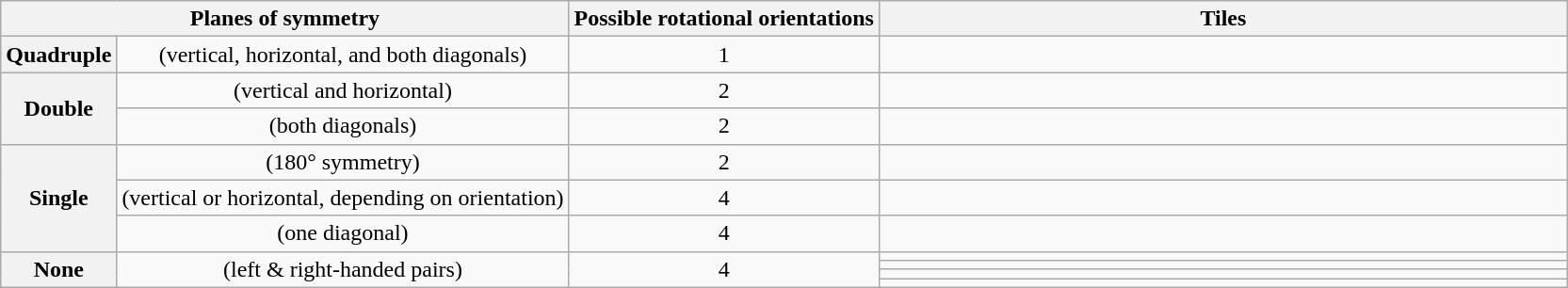<table class="wikitable" style="text-align:center;">
<tr>
<th colspan=2>Planes of symmetry</th>
<th>Possible rotational orientations</th>
<th style="width:30em;">Tiles</th>
</tr>
<tr>
<th>Quadruple</th>
<td>(vertical, horizontal, and both diagonals)</td>
<td>1</td>
<td style="font-size:75%;"></td>
</tr>
<tr>
<th rowspan=2>Double</th>
<td>(vertical and horizontal)</td>
<td>2</td>
<td style="font-size:75%;"></td>
</tr>
<tr>
<td>(both diagonals)</td>
<td>2</td>
<td style="font-size:75%;"></td>
</tr>
<tr>
<th rowspan=3>Single</th>
<td>(180° symmetry)</td>
<td>2</td>
<td style="font-size:75%;"></td>
</tr>
<tr>
<td>(vertical or horizontal, depending on orientation)</td>
<td>4</td>
<td style="font-size:75%;"></td>
</tr>
<tr>
<td>(one diagonal)</td>
<td>4</td>
<td style="font-size:75%;"></td>
</tr>
<tr>
<th rowspan=4>None</th>
<td rowspan=4>(left & right-handed pairs)</td>
<td rowspan=4>4</td>
<td style="font-size:75%;"></td>
</tr>
<tr>
<td style="font-size:75%;"></td>
</tr>
<tr>
<td style="font-size:75%;"></td>
</tr>
<tr>
<td style="font-size:75%;"></td>
</tr>
</table>
